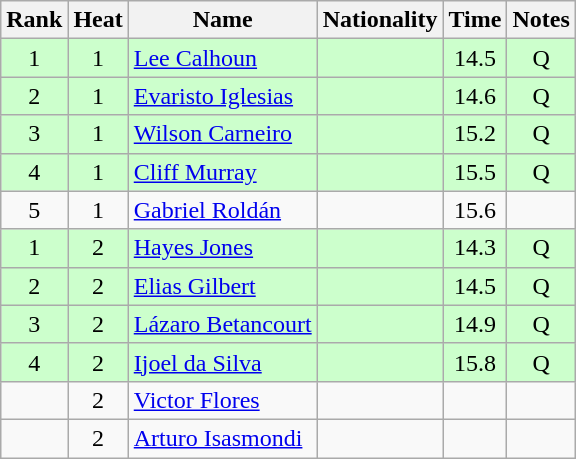<table class="wikitable sortable" style="text-align:center">
<tr>
<th>Rank</th>
<th>Heat</th>
<th>Name</th>
<th>Nationality</th>
<th>Time</th>
<th>Notes</th>
</tr>
<tr bgcolor=ccffcc>
<td>1</td>
<td>1</td>
<td align=left><a href='#'>Lee Calhoun</a></td>
<td align=left></td>
<td>14.5</td>
<td>Q</td>
</tr>
<tr bgcolor=ccffcc>
<td>2</td>
<td>1</td>
<td align=left><a href='#'>Evaristo Iglesias</a></td>
<td align=left></td>
<td>14.6</td>
<td>Q</td>
</tr>
<tr bgcolor=ccffcc>
<td>3</td>
<td>1</td>
<td align=left><a href='#'>Wilson Carneiro</a></td>
<td align=left></td>
<td>15.2</td>
<td>Q</td>
</tr>
<tr bgcolor=ccffcc>
<td>4</td>
<td>1</td>
<td align=left><a href='#'>Cliff Murray</a></td>
<td align=left></td>
<td>15.5</td>
<td>Q</td>
</tr>
<tr>
<td>5</td>
<td>1</td>
<td align=left><a href='#'>Gabriel Roldán</a></td>
<td align=left></td>
<td>15.6</td>
<td></td>
</tr>
<tr bgcolor=ccffcc>
<td>1</td>
<td>2</td>
<td align=left><a href='#'>Hayes Jones</a></td>
<td align=left></td>
<td>14.3</td>
<td>Q</td>
</tr>
<tr bgcolor=ccffcc>
<td>2</td>
<td>2</td>
<td align=left><a href='#'>Elias Gilbert</a></td>
<td align=left></td>
<td>14.5</td>
<td>Q</td>
</tr>
<tr bgcolor=ccffcc>
<td>3</td>
<td>2</td>
<td align=left><a href='#'>Lázaro Betancourt</a></td>
<td align=left></td>
<td>14.9</td>
<td>Q</td>
</tr>
<tr bgcolor=ccffcc>
<td>4</td>
<td>2</td>
<td align=left><a href='#'>Ijoel da Silva</a></td>
<td align=left></td>
<td>15.8</td>
<td>Q</td>
</tr>
<tr>
<td></td>
<td>2</td>
<td align=left><a href='#'>Victor Flores</a></td>
<td align=left></td>
<td></td>
<td></td>
</tr>
<tr>
<td></td>
<td>2</td>
<td align=left><a href='#'>Arturo Isasmondi</a></td>
<td align=left></td>
<td></td>
<td></td>
</tr>
</table>
